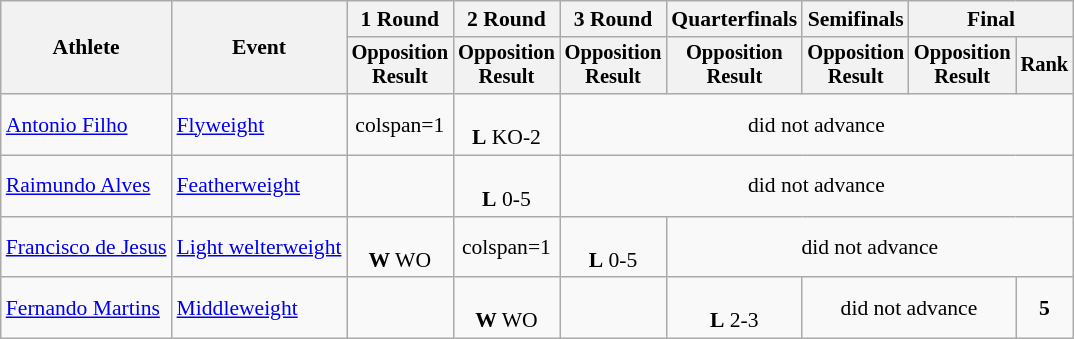<table class="wikitable" style="font-size:90%">
<tr>
<th rowspan="2">Athlete</th>
<th rowspan="2">Event</th>
<th>1 Round</th>
<th>2 Round</th>
<th>3 Round</th>
<th>Quarterfinals</th>
<th>Semifinals</th>
<th colspan="2">Final</th>
</tr>
<tr style="font-size:95%">
<th>Opposition<br>Result</th>
<th>Opposition<br>Result</th>
<th>Opposition<br>Result</th>
<th>Opposition<br>Result</th>
<th>Opposition<br>Result</th>
<th>Opposition<br>Result</th>
<th>Rank</th>
</tr>
<tr align=center>
<td align=left><a href='#'>Antonio Filho</a></td>
<td align=left><a href='#'>Flyweight</a></td>
<td>colspan=1 </td>
<td><br><strong>L</strong> KO-2</td>
<td colspan=5>did not advance</td>
</tr>
<tr align=center>
<td align=left><a href='#'>Raimundo Alves</a></td>
<td align=left><a href='#'>Featherweight</a></td>
<td></td>
<td><br><strong>L</strong> 0-5</td>
<td colspan=5>did not advance</td>
</tr>
<tr align=center>
<td align=left><a href='#'>Francisco de Jesus</a></td>
<td align=left><a href='#'>Light welterweight</a></td>
<td><br><strong>W</strong> WO</td>
<td>colspan=1 </td>
<td><br><strong>L</strong> 0-5</td>
<td colspan=5>did not advance</td>
</tr>
<tr align=center>
<td align=left><a href='#'>Fernando Martins</a></td>
<td align=left><a href='#'>Middleweight</a></td>
<td></td>
<td><br><strong>W</strong> WO</td>
<td></td>
<td><br><strong>L</strong> 2-3</td>
<td colspan=2>did not advance</td>
<td><strong>5</strong></td>
</tr>
</table>
